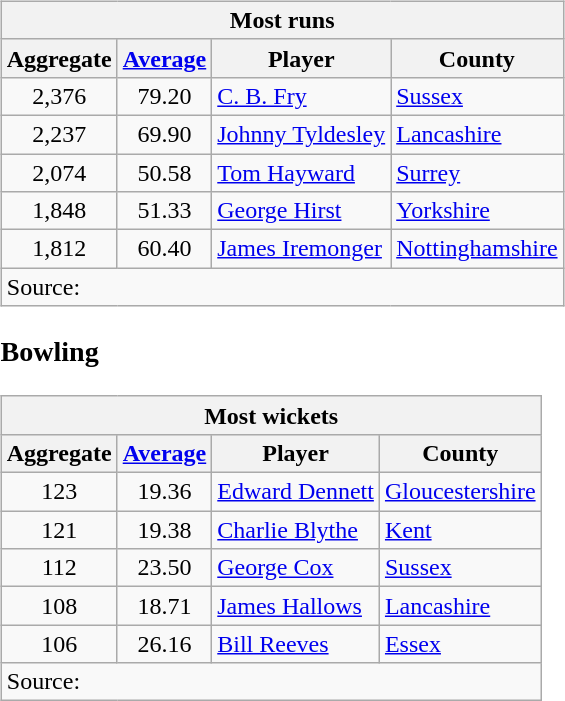<table>
<tr valign="top">
<td><br><table class="wikitable" style="text-align:left;">
<tr>
<th colspan=4>Most runs</th>
</tr>
<tr>
<th>Aggregate</th>
<th><a href='#'>Average</a></th>
<th>Player</th>
<th>County</th>
</tr>
<tr>
<td style="text-align:center;">2,376</td>
<td style="text-align:center;">79.20</td>
<td><a href='#'>C. B. Fry</a></td>
<td><a href='#'>Sussex</a></td>
</tr>
<tr>
<td style="text-align:center;">2,237</td>
<td style="text-align:center;">69.90</td>
<td><a href='#'>Johnny Tyldesley</a></td>
<td><a href='#'>Lancashire</a></td>
</tr>
<tr>
<td style="text-align:center;">2,074</td>
<td style="text-align:center;">50.58</td>
<td><a href='#'>Tom Hayward</a></td>
<td><a href='#'>Surrey</a></td>
</tr>
<tr>
<td style="text-align:center;">1,848</td>
<td style="text-align:center;">51.33</td>
<td><a href='#'>George Hirst</a></td>
<td><a href='#'>Yorkshire</a></td>
</tr>
<tr>
<td style="text-align:center;">1,812</td>
<td style="text-align:center;">60.40</td>
<td><a href='#'>James Iremonger</a></td>
<td><a href='#'>Nottinghamshire</a></td>
</tr>
<tr>
<td colspan=4 align="left">Source:</td>
</tr>
</table>
<h3>Bowling</h3><table class="wikitable" style="text-align:left;">
<tr>
<th colspan=4>Most wickets</th>
</tr>
<tr>
<th>Aggregate</th>
<th><a href='#'>Average</a></th>
<th>Player</th>
<th>County</th>
</tr>
<tr>
<td style="text-align:center;">123</td>
<td style="text-align:center;">19.36</td>
<td><a href='#'>Edward Dennett</a></td>
<td><a href='#'>Gloucestershire</a></td>
</tr>
<tr>
<td style="text-align:center;">121</td>
<td style="text-align:center;">19.38</td>
<td><a href='#'>Charlie Blythe</a></td>
<td><a href='#'>Kent</a></td>
</tr>
<tr>
<td style="text-align:center;">112</td>
<td style="text-align:center;">23.50</td>
<td><a href='#'>George Cox</a></td>
<td><a href='#'>Sussex</a></td>
</tr>
<tr>
<td style="text-align:center;">108</td>
<td style="text-align:center;">18.71</td>
<td><a href='#'>James Hallows</a></td>
<td><a href='#'>Lancashire</a></td>
</tr>
<tr>
<td style="text-align:center;">106</td>
<td style="text-align:center;">26.16</td>
<td><a href='#'>Bill Reeves</a></td>
<td><a href='#'>Essex</a></td>
</tr>
<tr>
<td colspan=4 align="left">Source:</td>
</tr>
</table>
</td>
</tr>
</table>
